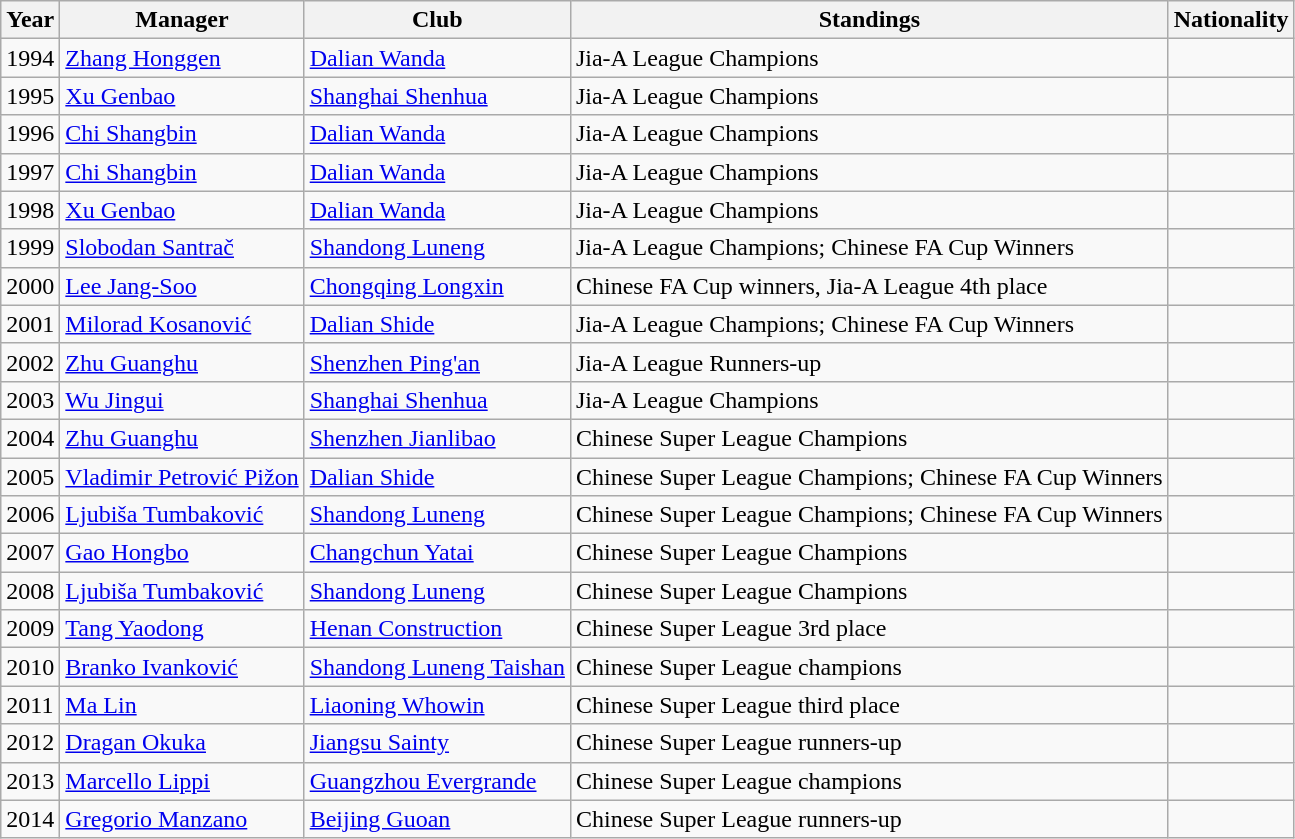<table class="wikitable">
<tr>
<th>Year</th>
<th>Manager</th>
<th>Club</th>
<th>Standings</th>
<th>Nationality</th>
</tr>
<tr>
<td>1994</td>
<td><a href='#'>Zhang Honggen</a></td>
<td><a href='#'>Dalian Wanda</a></td>
<td>Jia-A League Champions</td>
<td></td>
</tr>
<tr>
<td>1995</td>
<td><a href='#'>Xu Genbao</a></td>
<td><a href='#'>Shanghai Shenhua</a></td>
<td>Jia-A League Champions</td>
<td></td>
</tr>
<tr>
<td>1996</td>
<td><a href='#'>Chi Shangbin</a></td>
<td><a href='#'>Dalian Wanda</a></td>
<td>Jia-A League Champions</td>
<td></td>
</tr>
<tr>
<td>1997</td>
<td><a href='#'>Chi Shangbin</a></td>
<td><a href='#'>Dalian Wanda</a></td>
<td>Jia-A League Champions</td>
<td></td>
</tr>
<tr>
<td>1998</td>
<td><a href='#'>Xu Genbao</a></td>
<td><a href='#'>Dalian Wanda</a></td>
<td>Jia-A League Champions</td>
<td></td>
</tr>
<tr>
<td>1999</td>
<td><a href='#'>Slobodan Santrač</a></td>
<td><a href='#'>Shandong Luneng</a></td>
<td>Jia-A League Champions; Chinese FA Cup Winners</td>
<td></td>
</tr>
<tr>
<td>2000</td>
<td><a href='#'>Lee Jang-Soo</a></td>
<td><a href='#'>Chongqing Longxin</a></td>
<td>Chinese FA Cup winners, Jia-A League 4th place</td>
<td></td>
</tr>
<tr>
<td>2001</td>
<td><a href='#'>Milorad Kosanović</a></td>
<td><a href='#'>Dalian Shide</a></td>
<td>Jia-A League Champions; Chinese FA Cup Winners</td>
<td></td>
</tr>
<tr>
<td>2002</td>
<td><a href='#'>Zhu Guanghu</a></td>
<td><a href='#'>Shenzhen Ping'an</a></td>
<td>Jia-A League Runners-up</td>
<td></td>
</tr>
<tr>
<td>2003</td>
<td><a href='#'>Wu Jingui</a></td>
<td><a href='#'>Shanghai Shenhua</a></td>
<td>Jia-A League Champions</td>
<td></td>
</tr>
<tr>
<td>2004</td>
<td><a href='#'>Zhu Guanghu</a></td>
<td><a href='#'>Shenzhen Jianlibao</a></td>
<td>Chinese Super League Champions</td>
<td></td>
</tr>
<tr>
<td>2005</td>
<td><a href='#'>Vladimir Petrović Pižon</a></td>
<td><a href='#'>Dalian Shide</a></td>
<td>Chinese Super League Champions; Chinese FA Cup Winners</td>
<td></td>
</tr>
<tr>
<td>2006</td>
<td><a href='#'>Ljubiša Tumbaković</a></td>
<td><a href='#'>Shandong Luneng</a></td>
<td>Chinese Super League Champions; Chinese FA Cup Winners</td>
<td></td>
</tr>
<tr>
<td>2007</td>
<td><a href='#'>Gao Hongbo</a></td>
<td><a href='#'>Changchun Yatai</a></td>
<td>Chinese Super League Champions</td>
<td></td>
</tr>
<tr>
<td>2008</td>
<td><a href='#'>Ljubiša Tumbaković</a></td>
<td><a href='#'>Shandong Luneng</a></td>
<td>Chinese Super League Champions</td>
<td></td>
</tr>
<tr>
<td>2009</td>
<td><a href='#'>Tang Yaodong</a></td>
<td><a href='#'>Henan Construction</a></td>
<td>Chinese Super League 3rd place</td>
<td></td>
</tr>
<tr>
<td>2010</td>
<td><a href='#'>Branko Ivanković</a></td>
<td><a href='#'>Shandong Luneng Taishan</a></td>
<td>Chinese Super League champions</td>
<td></td>
</tr>
<tr>
<td>2011</td>
<td><a href='#'>Ma Lin</a></td>
<td><a href='#'>Liaoning Whowin</a></td>
<td>Chinese Super League third place</td>
<td></td>
</tr>
<tr>
<td>2012</td>
<td><a href='#'>Dragan Okuka</a></td>
<td><a href='#'>Jiangsu Sainty</a></td>
<td>Chinese Super League runners-up</td>
<td></td>
</tr>
<tr>
<td>2013</td>
<td><a href='#'>Marcello Lippi</a></td>
<td><a href='#'>Guangzhou Evergrande</a></td>
<td>Chinese Super League champions</td>
<td></td>
</tr>
<tr>
<td>2014</td>
<td><a href='#'>Gregorio Manzano</a></td>
<td><a href='#'>Beijing Guoan</a></td>
<td>Chinese Super League runners-up</td>
<td></td>
</tr>
</table>
